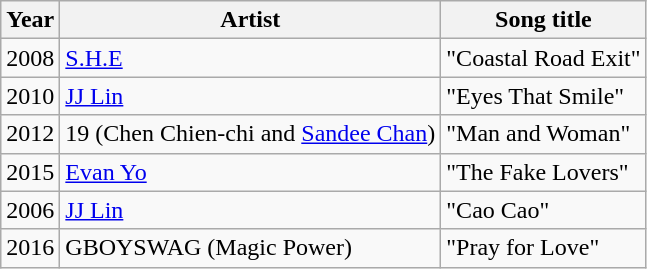<table class="wikitable sortable">
<tr>
<th>Year</th>
<th>Artist</th>
<th>Song title</th>
</tr>
<tr>
<td>2008</td>
<td><a href='#'>S.H.E</a></td>
<td>"Coastal Road Exit"</td>
</tr>
<tr>
<td>2010</td>
<td><a href='#'>JJ Lin</a></td>
<td>"Eyes That Smile"</td>
</tr>
<tr>
<td>2012</td>
<td>19 (Chen Chien-chi and <a href='#'>Sandee Chan</a>)</td>
<td>"Man and Woman"</td>
</tr>
<tr>
<td>2015</td>
<td><a href='#'>Evan Yo</a></td>
<td>"The Fake Lovers"</td>
</tr>
<tr>
<td>2006</td>
<td><a href='#'>JJ Lin</a></td>
<td>"Cao Cao"</td>
</tr>
<tr>
<td>2016</td>
<td>GBOYSWAG (Magic Power)</td>
<td>"Pray for Love"</td>
</tr>
</table>
